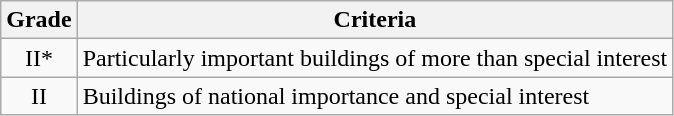<table class="wikitable">
<tr>
<th>Grade</th>
<th>Criteria</th>
</tr>
<tr>
<td align="center" >II*</td>
<td>Particularly important buildings of more than special interest</td>
</tr>
<tr>
<td align="center" >II</td>
<td>Buildings of national importance and special interest</td>
</tr>
</table>
